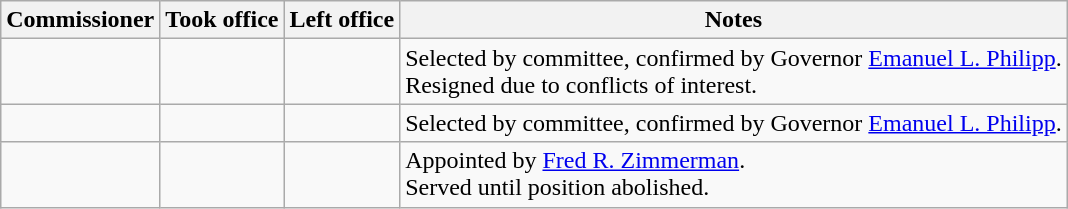<table class="wikitable sortable" style="text-align:right;">
<tr>
<th>Commissioner</th>
<th>Took office</th>
<th>Left office</th>
<th>Notes</th>
</tr>
<tr>
<td align="left"></td>
<td></td>
<td></td>
<td align="left">Selected by committee, confirmed by Governor <a href='#'>Emanuel L. Philipp</a>.<br>Resigned due to conflicts of interest.</td>
</tr>
<tr>
<td align="left"></td>
<td></td>
<td></td>
<td align="left">Selected by committee, confirmed by Governor <a href='#'>Emanuel L. Philipp</a>.</td>
</tr>
<tr>
<td align="left"></td>
<td></td>
<td></td>
<td align="left">Appointed by <a href='#'>Fred R. Zimmerman</a>.<br>Served until position abolished.</td>
</tr>
</table>
